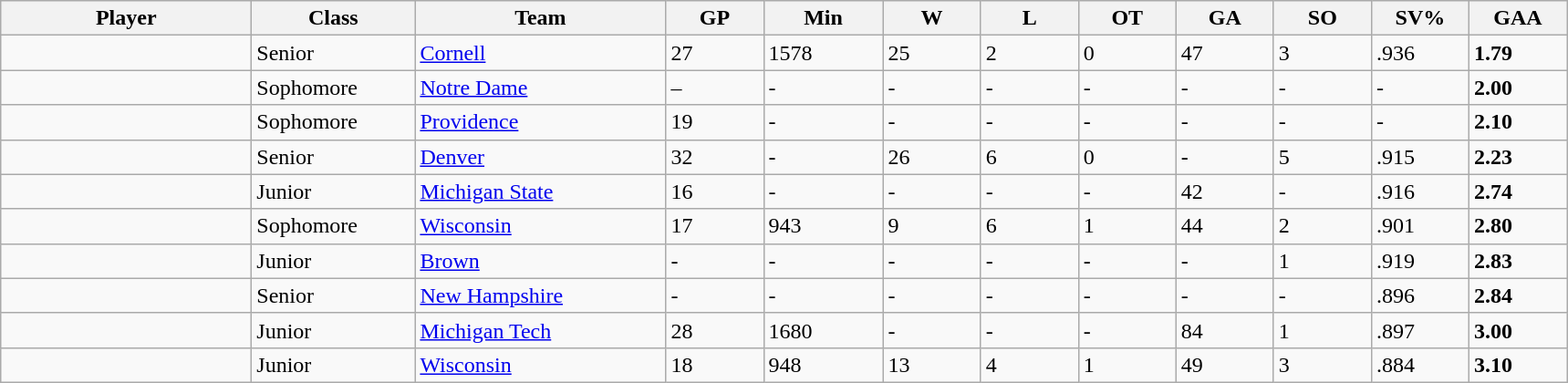<table class="wikitable sortable">
<tr>
<th style="width: 11em;">Player</th>
<th style="width: 7em;">Class</th>
<th style="width: 11em;">Team</th>
<th style="width: 4em;">GP</th>
<th style="width: 5em;">Min</th>
<th style="width: 4em;">W</th>
<th style="width: 4em;">L</th>
<th style="width: 4em;">OT</th>
<th style="width: 4em;">GA</th>
<th style="width: 4em;">SO</th>
<th style="width: 4em;">SV%</th>
<th style="width: 4em;">GAA</th>
</tr>
<tr>
<td></td>
<td>Senior</td>
<td><a href='#'>Cornell</a></td>
<td>27</td>
<td>1578</td>
<td>25</td>
<td>2</td>
<td>0</td>
<td>47</td>
<td>3</td>
<td>.936</td>
<td><strong>1.79</strong></td>
</tr>
<tr>
<td></td>
<td>Sophomore</td>
<td><a href='#'>Notre Dame</a></td>
<td>–</td>
<td>-</td>
<td>-</td>
<td>-</td>
<td>-</td>
<td>-</td>
<td>-</td>
<td>-</td>
<td><strong>2.00</strong></td>
</tr>
<tr>
<td></td>
<td>Sophomore</td>
<td><a href='#'>Providence</a></td>
<td>19</td>
<td>-</td>
<td>-</td>
<td>-</td>
<td>-</td>
<td>-</td>
<td>-</td>
<td>-</td>
<td><strong>2.10</strong></td>
</tr>
<tr>
<td></td>
<td>Senior</td>
<td><a href='#'>Denver</a></td>
<td>32</td>
<td>-</td>
<td>26</td>
<td>6</td>
<td>0</td>
<td>-</td>
<td>5</td>
<td>.915</td>
<td><strong>2.23</strong></td>
</tr>
<tr>
<td></td>
<td>Junior</td>
<td><a href='#'>Michigan State</a></td>
<td>16</td>
<td>-</td>
<td>-</td>
<td>-</td>
<td>-</td>
<td>42</td>
<td>-</td>
<td>.916</td>
<td><strong>2.74</strong></td>
</tr>
<tr>
<td></td>
<td>Sophomore</td>
<td><a href='#'>Wisconsin</a></td>
<td>17</td>
<td>943</td>
<td>9</td>
<td>6</td>
<td>1</td>
<td>44</td>
<td>2</td>
<td>.901</td>
<td><strong>2.80</strong></td>
</tr>
<tr>
<td></td>
<td>Junior</td>
<td><a href='#'>Brown</a></td>
<td>-</td>
<td>-</td>
<td>-</td>
<td>-</td>
<td>-</td>
<td>-</td>
<td>1</td>
<td>.919</td>
<td><strong>2.83</strong></td>
</tr>
<tr>
<td></td>
<td>Senior</td>
<td><a href='#'>New Hampshire</a></td>
<td>-</td>
<td>-</td>
<td>-</td>
<td>-</td>
<td>-</td>
<td>-</td>
<td>-</td>
<td>.896</td>
<td><strong>2.84</strong></td>
</tr>
<tr>
<td></td>
<td>Junior</td>
<td><a href='#'>Michigan Tech</a></td>
<td>28</td>
<td>1680</td>
<td>-</td>
<td>-</td>
<td>-</td>
<td>84</td>
<td>1</td>
<td>.897</td>
<td><strong>3.00</strong></td>
</tr>
<tr>
<td></td>
<td>Junior</td>
<td><a href='#'>Wisconsin</a></td>
<td>18</td>
<td>948</td>
<td>13</td>
<td>4</td>
<td>1</td>
<td>49</td>
<td>3</td>
<td>.884</td>
<td><strong>3.10</strong></td>
</tr>
</table>
